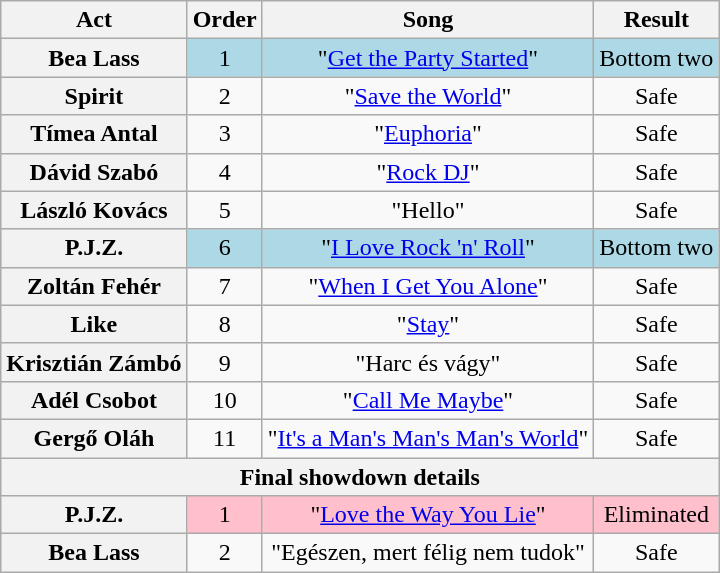<table class="wikitable" style="text-align:center;">
<tr>
<th scope="col">Act</th>
<th scope="col">Order</th>
<th scope="col">Song</th>
<th scope="col">Result</th>
</tr>
<tr bgcolor="lightblue">
<th scope="row">Bea Lass</th>
<td>1</td>
<td>"<a href='#'>Get the Party Started</a>"</td>
<td>Bottom two</td>
</tr>
<tr>
<th scope="row">Spirit</th>
<td>2</td>
<td>"<a href='#'>Save the World</a>"</td>
<td>Safe</td>
</tr>
<tr>
<th scope="row">Tímea Antal</th>
<td>3</td>
<td>"<a href='#'>Euphoria</a>"</td>
<td>Safe</td>
</tr>
<tr>
<th scope="row">Dávid Szabó</th>
<td>4</td>
<td>"<a href='#'>Rock DJ</a>"</td>
<td>Safe</td>
</tr>
<tr>
<th scope="row">László Kovács</th>
<td>5</td>
<td>"Hello"</td>
<td>Safe</td>
</tr>
<tr bgcolor="lightblue">
<th scope="row">P.J.Z.</th>
<td>6</td>
<td>"<a href='#'>I Love Rock 'n' Roll</a>"</td>
<td>Bottom two</td>
</tr>
<tr>
<th scope="row">Zoltán Fehér</th>
<td>7</td>
<td>"<a href='#'>When I Get You Alone</a>"</td>
<td>Safe</td>
</tr>
<tr>
<th scope="row">Like</th>
<td>8</td>
<td>"<a href='#'>Stay</a>"</td>
<td>Safe</td>
</tr>
<tr>
<th scope="row">Krisztián Zámbó</th>
<td>9</td>
<td>"Harc és vágy"</td>
<td>Safe</td>
</tr>
<tr>
<th scope="row">Adél Csobot</th>
<td>10</td>
<td>"<a href='#'>Call Me Maybe</a>"</td>
<td>Safe</td>
</tr>
<tr>
<th scope="row">Gergő Oláh</th>
<td>11</td>
<td>"<a href='#'>It's a Man's Man's Man's World</a>"</td>
<td>Safe</td>
</tr>
<tr>
<th scope="col" colspan="6">Final showdown details</th>
</tr>
<tr bgcolor="pink">
<th scope="row">P.J.Z.</th>
<td>1</td>
<td>"<a href='#'>Love the Way You Lie</a>"</td>
<td>Eliminated</td>
</tr>
<tr>
<th scope="row">Bea Lass</th>
<td>2</td>
<td>"Egészen, mert félig nem tudok"</td>
<td>Safe</td>
</tr>
</table>
